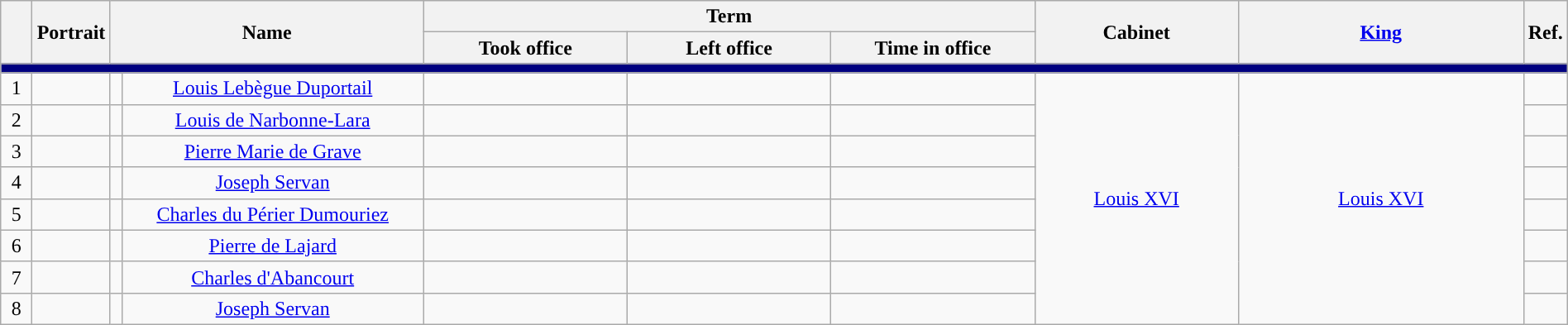<table class="wikitable" style="text-align:center; width:100%">
<tr>
<th style="width:2%" rowspan=2></th>
<th style="width:5%" rowspan=2>Portrait</th>
<th style="width:20%" rowspan=2, colspan=2>Name</th>
<th colspan=3>Term</th>
<th style="width:13%" rowspan=2>Cabinet</th>
<th rowspan=2><a href='#'>King</a></th>
<th style="width:2%" rowspan=2>Ref.</th>
</tr>
<tr>
<th style="width:13%">Took office</th>
<th style="width:13%">Left office</th>
<th style="width:13%">Time in office</th>
</tr>
<tr bgcolor="navy">
<td colspan=10></td>
</tr>
<tr>
<td>1</td>
<td></td>
<td style="background:"></td>
<td><a href='#'>Louis Lebègue Duportail</a></td>
<td></td>
<td></td>
<td></td>
<td rowspan=8><a href='#'>Louis XVI</a></td>
<td rowspan=8><a href='#'>Louis XVI</a></td>
<td></td>
</tr>
<tr>
<td>2</td>
<td></td>
<td style="background:"></td>
<td><a href='#'>Louis de Narbonne-Lara</a></td>
<td></td>
<td></td>
<td></td>
<td></td>
</tr>
<tr>
<td>3</td>
<td></td>
<td style="background:"></td>
<td><a href='#'>Pierre Marie de Grave</a></td>
<td></td>
<td></td>
<td></td>
<td></td>
</tr>
<tr>
<td>4</td>
<td></td>
<td style="background:"></td>
<td><a href='#'>Joseph Servan</a></td>
<td></td>
<td></td>
<td></td>
<td></td>
</tr>
<tr>
<td>5</td>
<td></td>
<td style="background:"></td>
<td><a href='#'>Charles du Périer Dumouriez</a></td>
<td></td>
<td></td>
<td></td>
<td></td>
</tr>
<tr>
<td>6</td>
<td></td>
<td style="background:"></td>
<td><a href='#'>Pierre de Lajard</a></td>
<td></td>
<td></td>
<td></td>
<td></td>
</tr>
<tr>
<td>7</td>
<td></td>
<td style="background:"></td>
<td><a href='#'>Charles d'Abancourt</a></td>
<td></td>
<td></td>
<td></td>
<td></td>
</tr>
<tr>
<td>8</td>
<td></td>
<td style="background:"></td>
<td><a href='#'>Joseph Servan</a></td>
<td></td>
<td></td>
<td></td>
<td></td>
</tr>
</table>
